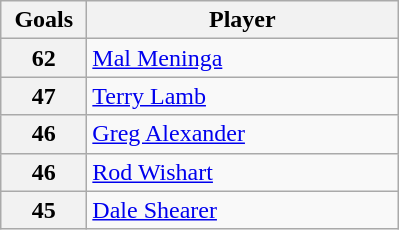<table class="wikitable" style="text-align:left;">
<tr>
<th width=50>Goals</th>
<th width=200>Player</th>
</tr>
<tr>
<th>62</th>
<td> <a href='#'>Mal Meninga</a></td>
</tr>
<tr>
<th>47</th>
<td> <a href='#'>Terry Lamb</a></td>
</tr>
<tr>
<th>46</th>
<td> <a href='#'>Greg Alexander</a></td>
</tr>
<tr>
<th>46</th>
<td> <a href='#'>Rod Wishart</a></td>
</tr>
<tr>
<th>45</th>
<td> <a href='#'>Dale Shearer</a></td>
</tr>
</table>
